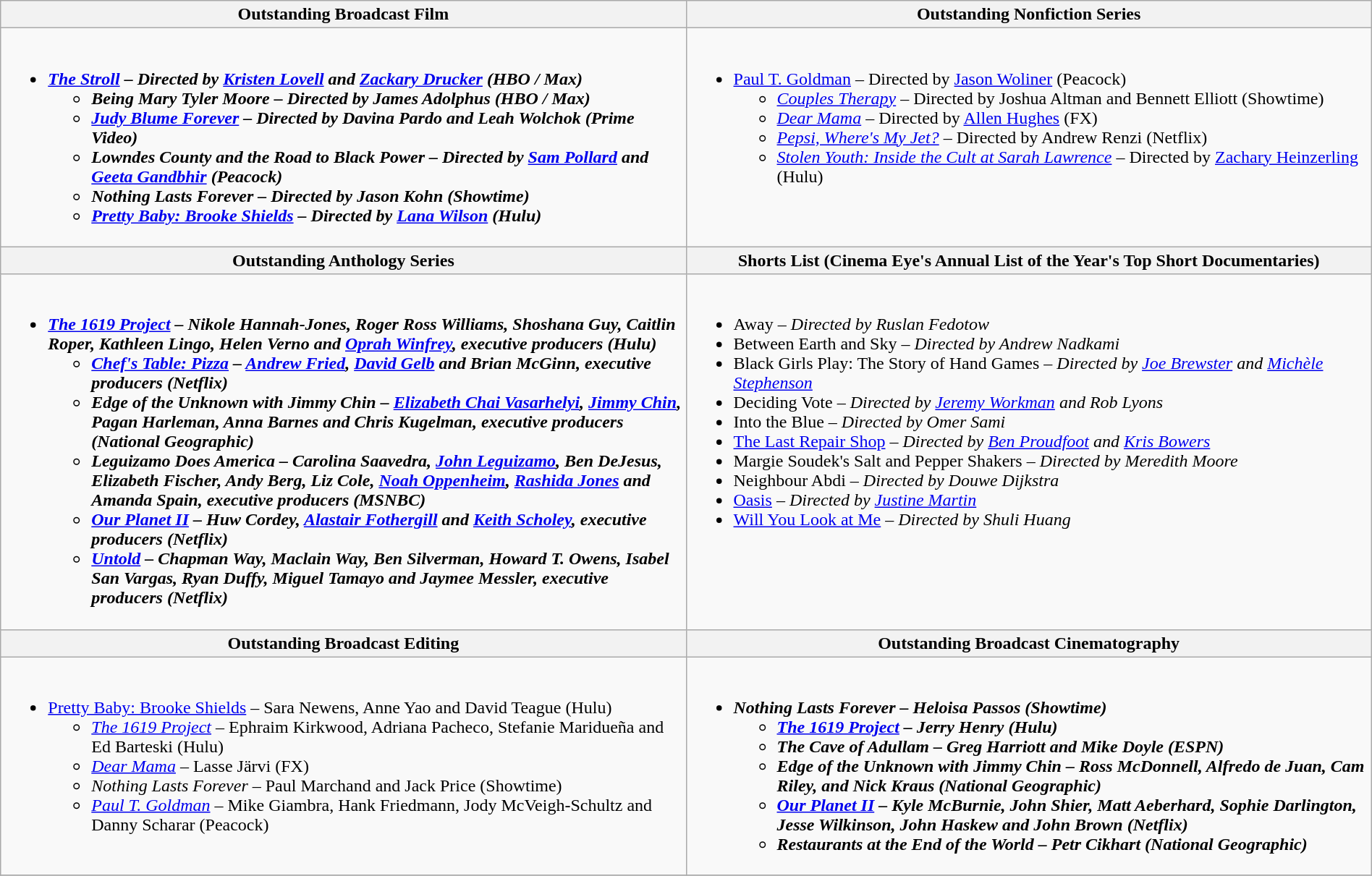<table class="wikitable" style="width:100%">
<tr>
<th width="50%">Outstanding Broadcast Film</th>
<th width="50%">Outstanding Nonfiction Series</th>
</tr>
<tr>
<td valign="top"><br><ul><li><strong><em><a href='#'>The Stroll</a><em> – Directed by <a href='#'>Kristen Lovell</a> and <a href='#'>Zackary Drucker</a> (HBO / Max)<strong><ul><li></em>Being Mary Tyler Moore<em> – Directed by James Adolphus (HBO / Max)</li><li></em><a href='#'>Judy Blume Forever</a><em> – Directed by Davina Pardo and Leah Wolchok (Prime Video)</li><li></em>Lowndes County and the Road to Black Power<em> – Directed by <a href='#'>Sam Pollard</a> and <a href='#'>Geeta Gandbhir</a> (Peacock)</li><li></em>Nothing Lasts Forever<em> – Directed by Jason Kohn (Showtime)</li><li></em><a href='#'>Pretty Baby: Brooke Shields</a><em> – Directed by <a href='#'>Lana Wilson</a> (Hulu)</li></ul></li></ul></td>
<td valign="top"><br><ul><li></em></strong><a href='#'>Paul T. Goldman</a></em> – Directed by <a href='#'>Jason Woliner</a> (Peacock)</strong><ul><li><em><a href='#'>Couples Therapy</a></em> – Directed by Joshua Altman and Bennett Elliott (Showtime)</li><li><em><a href='#'>Dear Mama</a></em> – Directed by <a href='#'>Allen Hughes</a> (FX)</li><li><em><a href='#'>Pepsi, Where's My Jet?</a></em> – Directed by Andrew Renzi (Netflix)</li><li><em><a href='#'>Stolen Youth: Inside the Cult at Sarah Lawrence</a></em> – Directed by <a href='#'>Zachary Heinzerling</a> (Hulu)</li></ul></li></ul></td>
</tr>
<tr>
<th width="50%">Outstanding Anthology Series</th>
<th width="50%">Shorts List (Cinema Eye's Annual List of the Year's Top Short Documentaries)</th>
</tr>
<tr>
<td valign="top"><br><ul><li><strong><em><a href='#'>The 1619 Project</a><em> – Nikole Hannah-Jones, Roger Ross Williams, Shoshana Guy, Caitlin Roper, Kathleen Lingo, Helen Verno and <a href='#'>Oprah Winfrey</a>, executive producers (Hulu)<strong><ul><li></em><a href='#'>Chef's Table: Pizza</a><em> – <a href='#'>Andrew Fried</a>, <a href='#'>David Gelb</a> and Brian McGinn, executive producers (Netflix)</li><li></em>Edge of the Unknown with Jimmy Chin<em> – <a href='#'>Elizabeth Chai Vasarhelyi</a>, <a href='#'>Jimmy Chin</a>, Pagan Harleman, Anna Barnes and Chris Kugelman, executive producers (National Geographic)</li><li></em>Leguizamo Does America<em> – Carolina Saavedra, <a href='#'>John Leguizamo</a>, Ben DeJesus, Elizabeth Fischer, Andy Berg, Liz Cole, <a href='#'>Noah Oppenheim</a>, <a href='#'>Rashida Jones</a> and Amanda Spain, executive producers (MSNBC)</li><li></em><a href='#'>Our Planet II</a><em> – Huw Cordey, <a href='#'>Alastair Fothergill</a> and <a href='#'>Keith Scholey</a>, executive producers (Netflix)</li><li></em><a href='#'>Untold</a><em> – Chapman Way, Maclain Way, Ben Silverman, Howard T. Owens, Isabel San Vargas, Ryan Duffy, Miguel Tamayo and Jaymee Messler, executive producers (Netflix)</li></ul></li></ul></td>
<td valign="top"><br><ul><li></em>Away<em> – Directed by Ruslan Fedotow</li><li></em>Between Earth and Sky<em> – Directed by Andrew Nadkami</li><li></em>Black Girls Play: The Story of Hand Games<em> – Directed by <a href='#'>Joe Brewster</a> and <a href='#'>Michèle Stephenson</a></li><li></em>Deciding Vote<em> – Directed by <a href='#'>Jeremy Workman</a> and Rob Lyons</li><li></em>Into the Blue<em> – Directed by Omer Sami</li><li></em><a href='#'>The Last Repair Shop</a><em> – Directed by <a href='#'>Ben Proudfoot</a> and <a href='#'>Kris Bowers</a></li><li></em>Margie Soudek's Salt and Pepper Shakers<em> – Directed by Meredith Moore</li><li></em>Neighbour Abdi<em> – Directed by Douwe Dijkstra</li><li></em><a href='#'>Oasis</a><em> – Directed by <a href='#'>Justine Martin</a></li><li></em><a href='#'>Will You Look at Me</a><em> – Directed by Shuli Huang</li></ul></td>
</tr>
<tr>
<th width="50%">Outstanding Broadcast Editing</th>
<th width="50%">Outstanding Broadcast Cinematography</th>
</tr>
<tr>
<td valign="top"><br><ul><li></em></strong><a href='#'>Pretty Baby: Brooke Shields</a></em> – Sara Newens, Anne Yao and David Teague (Hulu)</strong><ul><li><em><a href='#'>The 1619 Project</a></em> – Ephraim Kirkwood, Adriana Pacheco, Stefanie Maridueña and Ed Barteski (Hulu)</li><li><em><a href='#'>Dear Mama</a></em> – Lasse Järvi (FX)</li><li><em>Nothing Lasts Forever</em> – Paul Marchand and Jack Price (Showtime)</li><li><em><a href='#'>Paul T. Goldman</a></em> – Mike Giambra, Hank Friedmann, Jody McVeigh-Schultz and Danny Scharar (Peacock)</li></ul></li></ul></td>
<td valign="top"><br><ul><li><strong><em>Nothing Lasts Forever<em> – Heloisa Passos (Showtime)<strong><ul><li></em><a href='#'>The 1619 Project</a><em> – Jerry Henry (Hulu)</li><li></em>The Cave of Adullam<em> – Greg Harriott and Mike Doyle (ESPN)</li><li></em>Edge of the Unknown with Jimmy Chin<em> – Ross McDonnell, Alfredo de Juan, Cam Riley, and Nick Kraus (National Geographic)</li><li></em><a href='#'>Our Planet II</a><em> – Kyle McBurnie, John Shier, Matt Aeberhard, Sophie Darlington, Jesse Wilkinson, John Haskew and John Brown (Netflix)</li><li></em>Restaurants at the End of the World<em> – Petr Cikhart (National Geographic)</li></ul></li></ul></td>
</tr>
<tr>
</tr>
</table>
